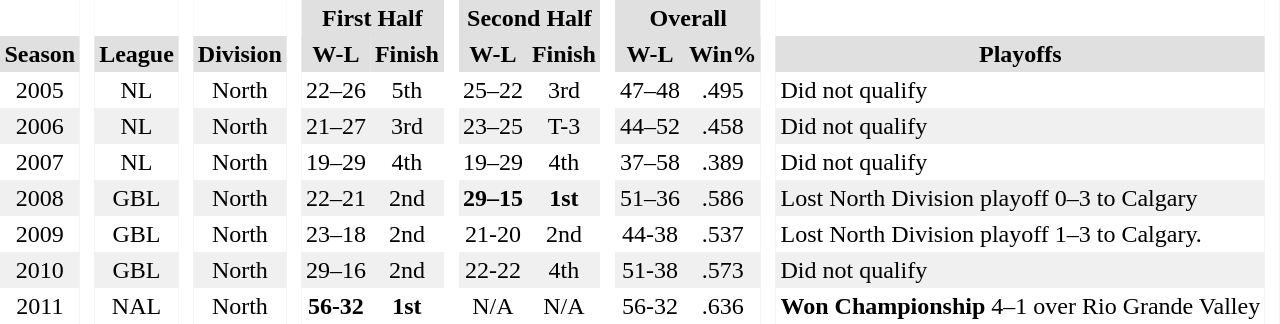<table cellpadding="3" cellspacing="0" style="text-align:center">
<tr bgcolor="#e0e0e0">
<th style="background:#fff;"> </th>
<th rowspan=99 style="background:#fff;"> </th>
<th style="background:#fff;"> </th>
<th rowspan=99 style="background:#fff;"> </th>
<th style="background:#fff;"> </th>
<th rowspan=99 style="background:#fff;"> </th>
<th colspan=2>First Half</th>
<th rowspan=99 style="background:#fff;"> </th>
<th colspan=2>Second Half</th>
<th rowspan=99 style="background:#fff;"> </th>
<th colspan=2>Overall</th>
<th rowspan=99 style="background:#fff;"> </th>
<th style="background:#fff;"> </th>
<th rowspan=99 style="background:#fff;"> </th>
</tr>
<tr bgcolor="#e0e0e0">
<th>Season</th>
<th>League</th>
<th>Division</th>
<th>W-L</th>
<th>Finish</th>
<th>W-L</th>
<th>Finish</th>
<th>W-L</th>
<th>Win%</th>
<th>Playoffs</th>
</tr>
<tr>
<td>2005</td>
<td>NL</td>
<td>North</td>
<td>22–26</td>
<td>5th</td>
<td>25–22</td>
<td>3rd</td>
<td>47–48</td>
<td>.495</td>
<td ALIGN=left>Did not qualify</td>
</tr>
<tr bgcolor="#f0f0f0">
<td>2006</td>
<td>NL</td>
<td>North</td>
<td>21–27</td>
<td>3rd</td>
<td>23–25</td>
<td>T-3</td>
<td>44–52</td>
<td>.458</td>
<td ALIGN=left>Did not qualify</td>
</tr>
<tr>
<td>2007</td>
<td>NL</td>
<td>North</td>
<td>19–29</td>
<td>4th</td>
<td>19–29</td>
<td>4th</td>
<td>37–58</td>
<td>.389</td>
<td ALIGN=left>Did not qualify</td>
</tr>
<tr bgcolor="#f0f0f0">
<td>2008</td>
<td>GBL</td>
<td>North</td>
<td>22–21</td>
<td>2nd</td>
<td><strong>29–15</strong></td>
<td><strong>1st</strong></td>
<td>51–36</td>
<td>.586</td>
<td ALIGN=left>Lost North Division playoff 0–3 to Calgary</td>
</tr>
<tr>
<td>2009</td>
<td>GBL</td>
<td>North</td>
<td>23–18</td>
<td>2nd</td>
<td>21-20</td>
<td>2nd</td>
<td>44-38</td>
<td>.537</td>
<td ALIGN=left>Lost North Division playoff 1–3 to Calgary.</td>
</tr>
<tr bgcolor="#f0f0f0">
<td>2010</td>
<td>GBL</td>
<td>North</td>
<td>29–16</td>
<td>2nd</td>
<td>22-22</td>
<td>4th</td>
<td>51-38</td>
<td>.573</td>
<td ALIGN=left>Did not qualify</td>
</tr>
<tr>
<td>2011</td>
<td>NAL</td>
<td>North</td>
<td><strong>56-32</strong></td>
<td><strong>1st</strong></td>
<td>N/A</td>
<td>N/A</td>
<td>56-32</td>
<td>.636</td>
<td ALIGN=left><strong>Won Championship</strong> 4–1 over Rio Grande Valley</td>
</tr>
</table>
